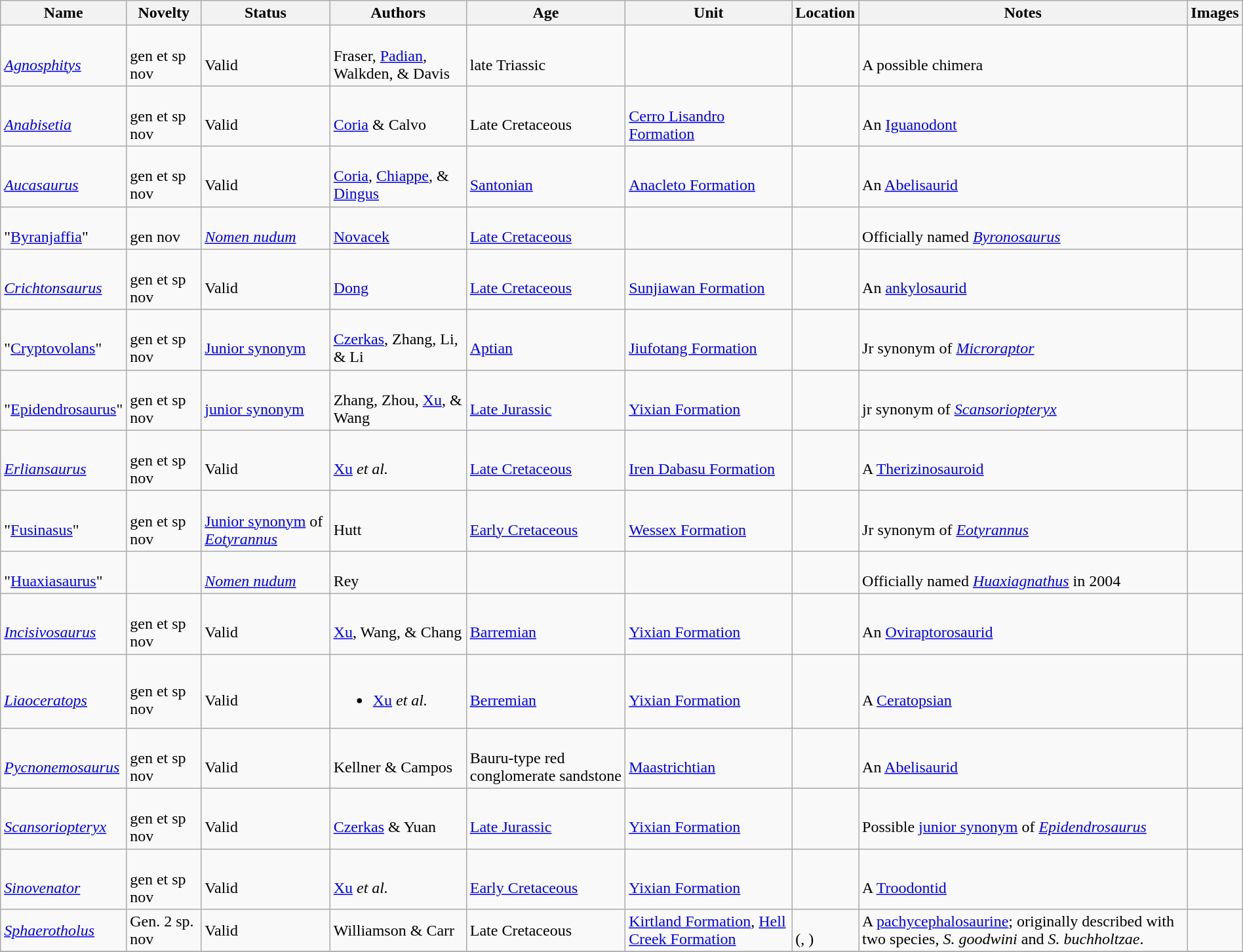<table class="wikitable sortable" align="center" width="100%">
<tr>
<th>Name</th>
<th>Novelty</th>
<th>Status</th>
<th>Authors</th>
<th>Age</th>
<th>Unit</th>
<th>Location</th>
<th>Notes</th>
<th>Images</th>
</tr>
<tr>
<td><br><em><a href='#'>Agnosphitys</a></em></td>
<td><br>gen et sp nov</td>
<td><br>Valid</td>
<td><br>Fraser, <a href='#'>Padian</a>, Walkden, & Davis</td>
<td><br>late Triassic</td>
<td></td>
<td><br></td>
<td><br>A possible chimera</td>
<td><br></td>
</tr>
<tr>
<td><br><em><a href='#'>Anabisetia</a></em></td>
<td><br>gen et sp nov</td>
<td><br>Valid</td>
<td><br><a href='#'>Coria</a> & Calvo</td>
<td><br>Late Cretaceous</td>
<td><br><a href='#'>Cerro Lisandro Formation</a></td>
<td><br></td>
<td><br>An <a href='#'>Iguanodont</a></td>
<td><br></td>
</tr>
<tr>
<td><br><em><a href='#'>Aucasaurus</a></em></td>
<td><br>gen et sp nov</td>
<td><br>Valid</td>
<td><br><a href='#'>Coria</a>, <a href='#'>Chiappe</a>, & <a href='#'>Dingus</a></td>
<td><br><a href='#'>Santonian</a></td>
<td><br><a href='#'>Anacleto Formation</a></td>
<td><br></td>
<td><br>An <a href='#'>Abelisaurid</a></td>
<td><br></td>
</tr>
<tr>
<td><br>"<a href='#'>Byranjaffia</a>"</td>
<td><br>gen nov</td>
<td><br><em><a href='#'>Nomen nudum</a></em></td>
<td><br><a href='#'>Novacek</a></td>
<td><br><a href='#'>Late Cretaceous</a></td>
<td></td>
<td><br></td>
<td><br>Officially named <em><a href='#'>Byronosaurus</a></em></td>
<td></td>
</tr>
<tr>
<td><br><em><a href='#'>Crichtonsaurus</a></em></td>
<td><br>gen et sp nov</td>
<td><br>Valid</td>
<td><br><a href='#'>Dong</a></td>
<td><br><a href='#'>Late Cretaceous</a></td>
<td><br><a href='#'>Sunjiawan Formation</a></td>
<td><br></td>
<td><br>An <a href='#'>ankylosaurid</a></td>
<td></td>
</tr>
<tr>
<td><br>"<a href='#'>Cryptovolans</a>"</td>
<td><br>gen et sp nov</td>
<td><br><a href='#'>Junior synonym</a></td>
<td><br><a href='#'>Czerkas</a>, Zhang, Li, & Li</td>
<td><br><a href='#'>Aptian</a></td>
<td><br><a href='#'>Jiufotang Formation</a></td>
<td><br></td>
<td><br>Jr synonym of <em><a href='#'>Microraptor</a></em></td>
<td></td>
</tr>
<tr>
<td><br>"<a href='#'>Epidendrosaurus</a>"</td>
<td><br>gen et sp nov</td>
<td><br><a href='#'>junior synonym</a></td>
<td><br>Zhang, Zhou, <a href='#'>Xu</a>, & Wang</td>
<td><br><a href='#'>Late Jurassic</a></td>
<td><br><a href='#'>Yixian Formation</a></td>
<td><br></td>
<td><br>jr synonym of <em><a href='#'>Scansoriopteryx</a></em></td>
<td></td>
</tr>
<tr>
<td><br><em><a href='#'>Erliansaurus</a></em></td>
<td><br>gen et sp nov</td>
<td><br>Valid</td>
<td><br><a href='#'>Xu</a> <em>et al.</em></td>
<td><br><a href='#'>Late Cretaceous</a></td>
<td><br><a href='#'>Iren Dabasu Formation</a></td>
<td><br></td>
<td><br>A <a href='#'>Therizinosauroid</a></td>
<td><br></td>
</tr>
<tr>
<td><br>"<a href='#'>Fusinasus</a>"</td>
<td><br>gen et sp nov</td>
<td><br><a href='#'>Junior synonym</a> of <em><a href='#'>Eotyrannus</a></em></td>
<td><br>Hutt</td>
<td><br><a href='#'>Early Cretaceous</a></td>
<td><br><a href='#'>Wessex Formation</a></td>
<td><br></td>
<td><br>Jr synonym of <em><a href='#'>Eotyrannus</a></em></td>
<td></td>
</tr>
<tr>
<td><br>"<a href='#'>Huaxiasaurus</a>"</td>
<td></td>
<td><br><em><a href='#'>Nomen nudum</a></em></td>
<td><br>Rey</td>
<td></td>
<td></td>
<td></td>
<td><br>Officially named <em><a href='#'>Huaxiagnathus</a></em> in 2004</td>
<td></td>
</tr>
<tr>
<td><br><em><a href='#'>Incisivosaurus</a></em></td>
<td><br>gen et sp nov</td>
<td><br>Valid</td>
<td><br><a href='#'>Xu</a>, Wang, & Chang</td>
<td><br><a href='#'>Barremian</a></td>
<td><br><a href='#'>Yixian Formation</a></td>
<td><br></td>
<td><br>An <a href='#'>Oviraptorosaurid</a></td>
<td></td>
</tr>
<tr>
<td><br><em><a href='#'>Liaoceratops</a></em></td>
<td><br>gen et sp nov</td>
<td><br>Valid</td>
<td><br><ul><li><a href='#'>Xu</a> <em>et al.</em></li></ul></td>
<td><br><a href='#'>Berremian</a></td>
<td><br><a href='#'>Yixian Formation</a></td>
<td><br></td>
<td><br>A <a href='#'>Ceratopsian</a></td>
<td><br></td>
</tr>
<tr>
<td><br><em><a href='#'>Pycnonemosaurus</a></em></td>
<td><br>gen et sp nov</td>
<td><br>Valid</td>
<td><br>Kellner & Campos</td>
<td><br>Bauru-type red conglomerate sandstone</td>
<td><br><a href='#'>Maastrichtian</a></td>
<td><br></td>
<td><br>An <a href='#'>Abelisaurid</a></td>
<td></td>
</tr>
<tr>
<td><br><em><a href='#'>Scansoriopteryx</a></em></td>
<td><br>gen et sp nov</td>
<td><br>Valid</td>
<td><br><a href='#'>Czerkas</a> & Yuan</td>
<td><br><a href='#'>Late Jurassic</a></td>
<td><br><a href='#'>Yixian Formation</a></td>
<td><br></td>
<td><br>Possible <a href='#'>junior synonym</a> of <em><a href='#'>Epidendrosaurus</a></em></td>
<td></td>
</tr>
<tr>
<td><br><em><a href='#'>Sinovenator</a></em></td>
<td><br>gen et sp nov</td>
<td><br>Valid</td>
<td><br><a href='#'>Xu</a> <em>et al.</em></td>
<td><br><a href='#'>Early Cretaceous</a></td>
<td><br><a href='#'>Yixian Formation</a></td>
<td><br></td>
<td><br>A <a href='#'>Troodontid</a></td>
<td></td>
</tr>
<tr>
<td><em><a href='#'>Sphaerotholus</a></em></td>
<td>Gen. 2 sp. nov</td>
<td>Valid</td>
<td>Williamson & Carr</td>
<td>Late Cretaceous</td>
<td><a href='#'>Kirtland Formation</a>, <a href='#'>Hell Creek Formation</a></td>
<td><br>(, )</td>
<td>A <a href='#'>pachycephalosaurine</a>; originally described with two species, <em>S. goodwini</em> and <em>S. buchholtzae</em>.</td>
<td></td>
</tr>
<tr>
</tr>
</table>
